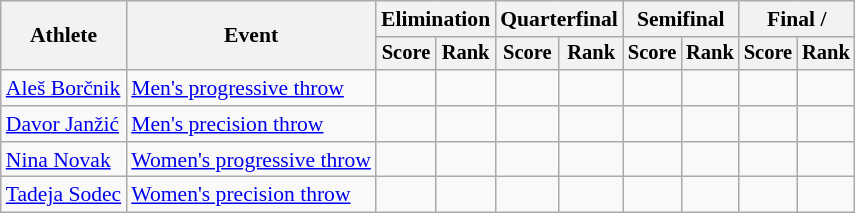<table class=wikitable style="font-size:90%">
<tr>
<th rowspan="2">Athlete</th>
<th rowspan="2">Event</th>
<th colspan="2">Elimination</th>
<th colspan="2">Quarterfinal</th>
<th colspan="2">Semifinal</th>
<th colspan=2>Final / </th>
</tr>
<tr style="font-size:95%">
<th>Score</th>
<th>Rank</th>
<th>Score</th>
<th>Rank</th>
<th>Score</th>
<th>Rank</th>
<th>Score</th>
<th>Rank</th>
</tr>
<tr align=center>
<td align=left><a href='#'>Aleš Borčnik</a></td>
<td align=left><a href='#'>Men's progressive throw</a></td>
<td></td>
<td></td>
<td></td>
<td></td>
<td></td>
<td></td>
<td></td>
<td></td>
</tr>
<tr align=center>
<td align=left><a href='#'>Davor Janžić</a></td>
<td align=left><a href='#'>Men's precision throw</a></td>
<td></td>
<td></td>
<td></td>
<td></td>
<td></td>
<td></td>
<td></td>
<td></td>
</tr>
<tr align=center>
<td align=left><a href='#'>Nina Novak</a></td>
<td align=left><a href='#'>Women's progressive throw</a></td>
<td></td>
<td></td>
<td></td>
<td></td>
<td></td>
<td></td>
<td></td>
<td></td>
</tr>
<tr align=center>
<td align=left><a href='#'>Tadeja Sodec</a></td>
<td align=left><a href='#'>Women's precision throw</a></td>
<td></td>
<td></td>
<td></td>
<td></td>
<td></td>
<td></td>
<td></td>
<td></td>
</tr>
</table>
